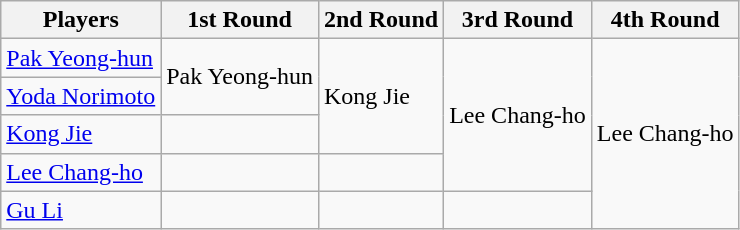<table class="wikitable">
<tr>
<th>Players</th>
<th>1st Round</th>
<th>2nd Round</th>
<th>3rd Round</th>
<th>4th Round</th>
</tr>
<tr>
<td> <a href='#'>Pak Yeong-hun</a></td>
<td rowspan="2" valign="center">Pak Yeong-hun</td>
<td rowspan="3" valign="center">Kong Jie</td>
<td rowspan="4" valign="center">Lee Chang-ho</td>
<td rowspan="5" valign="center">Lee Chang-ho</td>
</tr>
<tr>
<td> <a href='#'>Yoda Norimoto</a></td>
</tr>
<tr>
<td> <a href='#'>Kong Jie</a></td>
<td></td>
</tr>
<tr>
<td> <a href='#'>Lee Chang-ho</a></td>
<td></td>
<td></td>
</tr>
<tr>
<td> <a href='#'>Gu Li</a></td>
<td></td>
<td></td>
<td></td>
</tr>
</table>
